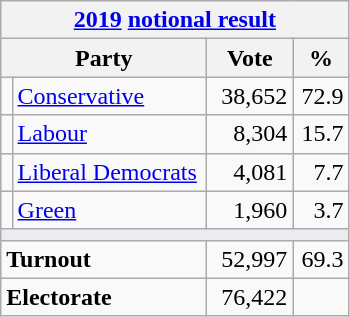<table class="wikitable">
<tr>
<th colspan="4"><a href='#'>2019</a> <a href='#'>notional result</a></th>
</tr>
<tr>
<th bgcolor="#DDDDFF" width="130px" colspan="2">Party</th>
<th bgcolor="#DDDDFF" width="50px">Vote</th>
<th bgcolor="#DDDDFF" width="30px">%</th>
</tr>
<tr>
<td></td>
<td><a href='#'>Conservative</a></td>
<td align=right>38,652</td>
<td align=right>72.9</td>
</tr>
<tr>
<td></td>
<td><a href='#'>Labour</a></td>
<td align=right>8,304</td>
<td align=right>15.7</td>
</tr>
<tr>
<td></td>
<td><a href='#'>Liberal Democrats</a></td>
<td align=right>4,081</td>
<td align=right>7.7</td>
</tr>
<tr>
<td></td>
<td><a href='#'>Green</a></td>
<td align=right>1,960</td>
<td align=right>3.7</td>
</tr>
<tr>
<td colspan="4" bgcolor="#EAECF0"></td>
</tr>
<tr>
<td colspan="2"><strong>Turnout</strong></td>
<td align=right>52,997</td>
<td align=right>69.3</td>
</tr>
<tr>
<td colspan="2"><strong>Electorate</strong></td>
<td align=right>76,422</td>
</tr>
</table>
